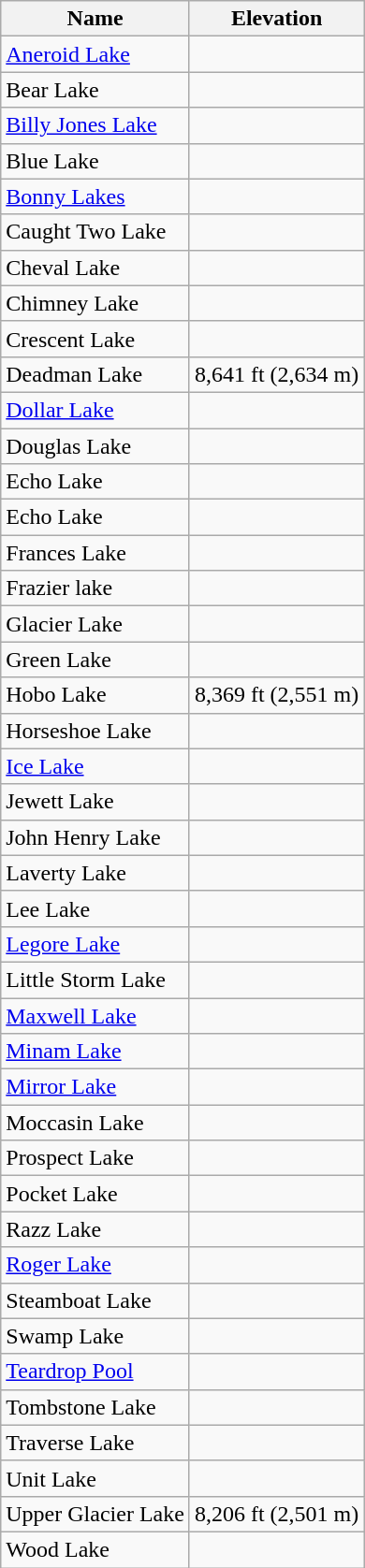<table class="wikitable sortable">
<tr>
<th>Name</th>
<th>Elevation</th>
</tr>
<tr>
<td><a href='#'>Aneroid Lake</a></td>
<td></td>
</tr>
<tr>
<td>Bear Lake</td>
<td></td>
</tr>
<tr>
<td><a href='#'>Billy Jones Lake</a></td>
<td></td>
</tr>
<tr>
<td>Blue Lake</td>
<td></td>
</tr>
<tr>
<td><a href='#'>Bonny Lakes</a></td>
<td></td>
</tr>
<tr>
<td>Caught Two Lake</td>
<td></td>
</tr>
<tr>
<td>Cheval Lake</td>
<td></td>
</tr>
<tr>
<td>Chimney Lake</td>
<td></td>
</tr>
<tr>
<td>Crescent Lake</td>
<td></td>
</tr>
<tr>
<td>Deadman Lake</td>
<td>8,641 ft (2,634 m)</td>
</tr>
<tr>
<td><a href='#'>Dollar Lake</a></td>
<td></td>
</tr>
<tr>
<td>Douglas Lake</td>
<td></td>
</tr>
<tr>
<td>Echo Lake</td>
<td></td>
</tr>
<tr>
<td>Echo Lake</td>
<td></td>
</tr>
<tr>
<td>Frances Lake</td>
<td></td>
</tr>
<tr>
<td>Frazier lake</td>
<td></td>
</tr>
<tr>
<td>Glacier Lake</td>
<td></td>
</tr>
<tr>
<td>Green Lake</td>
<td></td>
</tr>
<tr>
<td>Hobo Lake</td>
<td>8,369 ft (2,551 m)</td>
</tr>
<tr>
<td>Horseshoe Lake</td>
<td></td>
</tr>
<tr>
<td><a href='#'>Ice Lake</a></td>
<td></td>
</tr>
<tr>
<td>Jewett Lake</td>
<td></td>
</tr>
<tr>
<td>John Henry Lake</td>
<td></td>
</tr>
<tr>
<td>Laverty Lake</td>
<td></td>
</tr>
<tr>
<td>Lee Lake</td>
<td></td>
</tr>
<tr>
<td><a href='#'>Legore Lake</a></td>
<td></td>
</tr>
<tr>
<td>Little Storm Lake</td>
<td></td>
</tr>
<tr>
<td><a href='#'>Maxwell Lake</a></td>
<td></td>
</tr>
<tr>
<td><a href='#'>Minam Lake</a></td>
<td></td>
</tr>
<tr>
<td><a href='#'>Mirror Lake</a></td>
<td></td>
</tr>
<tr>
<td>Moccasin Lake</td>
<td></td>
</tr>
<tr>
<td>Prospect Lake</td>
<td></td>
</tr>
<tr>
<td>Pocket Lake</td>
<td></td>
</tr>
<tr>
<td>Razz Lake</td>
<td></td>
</tr>
<tr>
<td><a href='#'>Roger Lake</a></td>
<td></td>
</tr>
<tr>
<td>Steamboat Lake</td>
<td></td>
</tr>
<tr>
<td>Swamp Lake</td>
<td></td>
</tr>
<tr>
<td><a href='#'>Teardrop Pool</a></td>
<td></td>
</tr>
<tr>
<td>Tombstone Lake</td>
<td></td>
</tr>
<tr>
<td>Traverse Lake</td>
<td></td>
</tr>
<tr>
<td>Unit Lake</td>
<td></td>
</tr>
<tr>
<td>Upper Glacier Lake</td>
<td>8,206 ft (2,501 m)</td>
</tr>
<tr>
<td>Wood Lake</td>
<td></td>
</tr>
</table>
